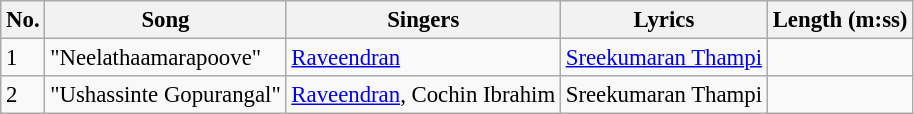<table class="wikitable" style="font-size:95%;">
<tr>
<th>No.</th>
<th>Song</th>
<th>Singers</th>
<th>Lyrics</th>
<th>Length (m:ss)</th>
</tr>
<tr>
<td>1</td>
<td>"Neelathaamarapoove"</td>
<td><a href='#'>Raveendran</a></td>
<td><a href='#'>Sreekumaran Thampi</a></td>
<td></td>
</tr>
<tr>
<td>2</td>
<td>"Ushassinte Gopurangal"</td>
<td><a href='#'>Raveendran</a>, Cochin Ibrahim</td>
<td>Sreekumaran Thampi</td>
<td></td>
</tr>
</table>
